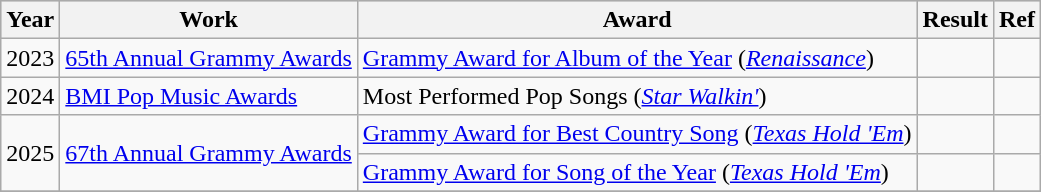<table class="wikitable">
<tr style="background:#ccc; text-align:center;">
<th scope="col">Year</th>
<th scope="col">Work</th>
<th scope="col">Award</th>
<th scope="col">Result</th>
<th>Ref</th>
</tr>
<tr>
<td>2023</td>
<td><a href='#'>65th Annual Grammy Awards</a></td>
<td><a href='#'>Grammy Award for Album of the Year</a> (<em><a href='#'>Renaissance</a></em>)</td>
<td></td>
<td></td>
</tr>
<tr>
<td>2024</td>
<td><a href='#'>BMI Pop Music Awards</a></td>
<td>Most Performed Pop Songs (<em><a href='#'>Star Walkin'</a></em>)</td>
<td></td>
<td style="text-align:center;"></td>
</tr>
<tr>
<td rowspan="2">2025</td>
<td rowspan="2"><a href='#'>67th Annual Grammy Awards</a></td>
<td><a href='#'>Grammy Award for Best Country Song</a> (<em><a href='#'>Texas Hold 'Em</a></em>)</td>
<td></td>
<td></td>
</tr>
<tr>
<td><a href='#'>Grammy Award for Song of the Year</a> (<em><a href='#'>Texas Hold 'Em</a></em>)</td>
<td></td>
<td></td>
</tr>
<tr>
</tr>
</table>
